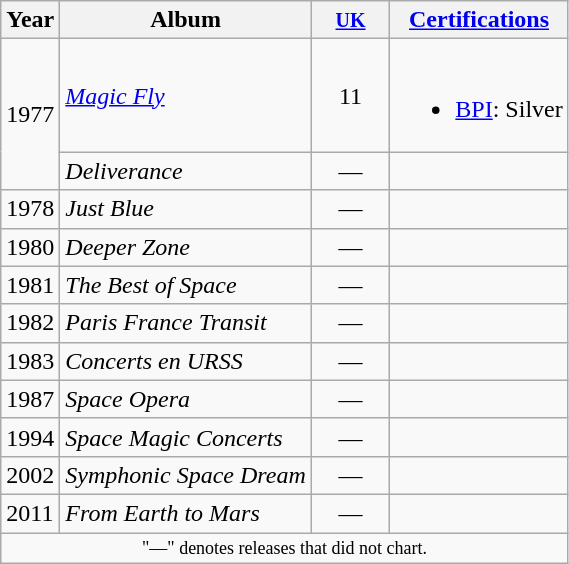<table class="wikitable">
<tr>
<th>Year</th>
<th>Album</th>
<th style="width:45px;"><small><a href='#'>UK</a></small><br></th>
<th><a href='#'>Certifications</a></th>
</tr>
<tr>
<td rowspan="2">1977</td>
<td><em><a href='#'>Magic Fly</a></em></td>
<td align=center>11</td>
<td><br><ul><li><a href='#'>BPI</a>: Silver</li></ul></td>
</tr>
<tr>
<td><em>Deliverance</em></td>
<td align=center>—</td>
<td></td>
</tr>
<tr>
<td>1978</td>
<td><em>Just Blue</em></td>
<td align=center>—</td>
<td></td>
</tr>
<tr>
<td>1980</td>
<td><em>Deeper Zone</em></td>
<td align=center>—</td>
<td></td>
</tr>
<tr>
<td>1981</td>
<td><em>The Best of Space</em></td>
<td align=center>—</td>
<td></td>
</tr>
<tr>
<td>1982</td>
<td><em>Paris France Transit</em></td>
<td align=center>—</td>
<td></td>
</tr>
<tr>
<td>1983</td>
<td><em>Concerts en URSS</em></td>
<td align=center>—</td>
<td></td>
</tr>
<tr>
<td>1987</td>
<td><em>Space Opera</em></td>
<td align=center>—</td>
<td></td>
</tr>
<tr>
<td>1994</td>
<td><em>Space Magic Concerts</em></td>
<td align=center>—</td>
<td></td>
</tr>
<tr>
<td>2002</td>
<td><em>Symphonic Space Dream</em></td>
<td align=center>—</td>
<td></td>
</tr>
<tr>
<td>2011</td>
<td><em>From Earth to Mars</em></td>
<td align=center>—</td>
<td></td>
</tr>
<tr>
<td colspan="4" style="text-align:center; font-size:9pt;">"—" denotes releases that did not chart.</td>
</tr>
</table>
